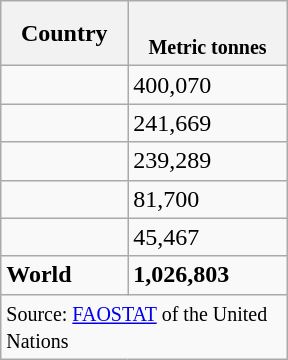<table class="wikitable" style="float:right; clear:right; width:12em; text-align:left; margin-right:1em;">
<tr>
<th scope="col">Country</th>
<th scope="col"><br><small>Metric tonnes</small></th>
</tr>
<tr>
<td></td>
<td>400,070</td>
</tr>
<tr>
<td></td>
<td>241,669</td>
</tr>
<tr>
<td></td>
<td>239,289</td>
</tr>
<tr>
<td></td>
<td>81,700</td>
</tr>
<tr>
<td></td>
<td>45,467</td>
</tr>
<tr>
<td><strong>World</strong></td>
<td><strong>1,026,803</strong></td>
</tr>
<tr>
<td colspan="2"><small>Source: <a href='#'>FAOSTAT</a> of the United Nations</small></td>
</tr>
</table>
